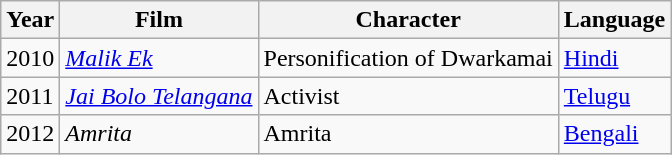<table class="wikitable">
<tr>
<th>Year</th>
<th>Film</th>
<th>Character</th>
<th>Language</th>
</tr>
<tr>
<td>2010</td>
<td><em><a href='#'>Malik Ek</a></em></td>
<td>Personification of Dwarkamai</td>
<td><a href='#'>Hindi</a></td>
</tr>
<tr>
<td>2011</td>
<td><em><a href='#'>Jai Bolo Telangana</a></em></td>
<td>Activist</td>
<td><a href='#'>Telugu</a></td>
</tr>
<tr>
<td>2012</td>
<td><em>Amrita</em></td>
<td>Amrita</td>
<td><a href='#'>Bengali</a></td>
</tr>
</table>
